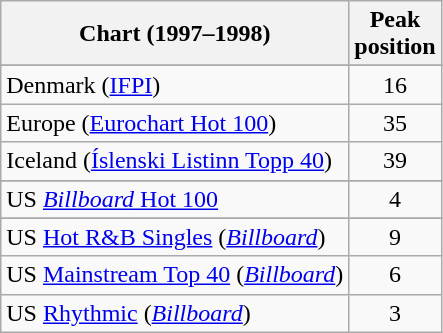<table class="wikitable sortable">
<tr>
<th>Chart (1997–1998)</th>
<th>Peak<br>position</th>
</tr>
<tr>
</tr>
<tr>
</tr>
<tr>
<td>Denmark (<a href='#'>IFPI</a>)</td>
<td align="center">16</td>
</tr>
<tr>
<td>Europe (<a href='#'>Eurochart Hot 100</a>)</td>
<td align="center">35</td>
</tr>
<tr>
<td>Iceland (<a href='#'>Íslenski Listinn Topp 40</a>)</td>
<td align="center">39</td>
</tr>
<tr>
</tr>
<tr>
</tr>
<tr>
</tr>
<tr>
</tr>
<tr>
</tr>
<tr>
</tr>
<tr>
</tr>
<tr>
</tr>
<tr>
<td>US <a href='#'><em>Billboard</em> Hot 100</a></td>
<td align="center">4</td>
</tr>
<tr>
</tr>
<tr>
<td>US <a href='#'>Hot R&B Singles</a> (<em><a href='#'>Billboard</a></em>)</td>
<td align="center">9</td>
</tr>
<tr>
<td>US <a href='#'>Mainstream Top 40</a> (<em><a href='#'>Billboard</a></em>)</td>
<td align="center">6</td>
</tr>
<tr>
<td>US <a href='#'>Rhythmic</a> (<em><a href='#'>Billboard</a></em>)</td>
<td align="center">3</td>
</tr>
</table>
